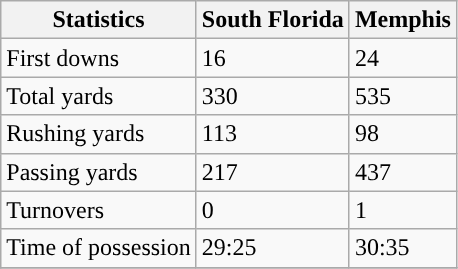<table class="wikitable">
<tr>
<th>Statistics</th>
<th>South Florida</th>
<th>Memphis</th>
</tr>
<tr>
<td>First downs</td>
<td>16</td>
<td>24</td>
</tr>
<tr>
<td>Total yards</td>
<td>330</td>
<td>535</td>
</tr>
<tr>
<td>Rushing yards</td>
<td>113</td>
<td>98</td>
</tr>
<tr>
<td>Passing yards</td>
<td>217</td>
<td>437</td>
</tr>
<tr>
<td>Turnovers</td>
<td>0</td>
<td>1</td>
</tr>
<tr>
<td>Time of possession</td>
<td>29:25</td>
<td>30:35</td>
</tr>
<tr>
</tr>
</table>
